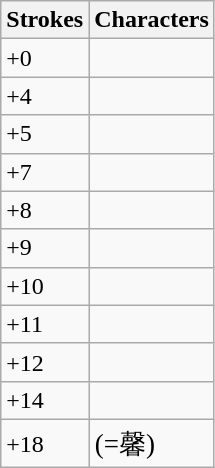<table class="wikitable">
<tr>
<th>Strokes</th>
<th>Characters</th>
</tr>
<tr>
<td>+0</td>
<td style="font-size: large;"></td>
</tr>
<tr>
<td>+4</td>
<td style="font-size: large;"></td>
</tr>
<tr>
<td>+5</td>
<td style="font-size: large;">  </td>
</tr>
<tr>
<td>+7</td>
<td style="font-size: large;">  </td>
</tr>
<tr>
<td>+8</td>
<td style="font-size: large;">  </td>
</tr>
<tr>
<td>+9</td>
<td style="font-size: large;"> </td>
</tr>
<tr>
<td>+10</td>
<td style="font-size: large;"> </td>
</tr>
<tr>
<td>+11</td>
<td style="font-size: large;"></td>
</tr>
<tr>
<td>+12</td>
<td style="font-size: large;"></td>
</tr>
<tr>
<td>+14</td>
<td style="font-size: large;"></td>
</tr>
<tr>
<td>+18</td>
<td style="font-size: large;"> (=馨)</td>
</tr>
</table>
